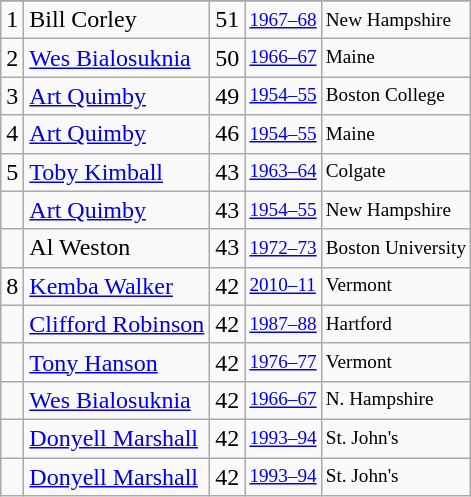<table class="wikitable">
<tr>
</tr>
<tr>
<td>1</td>
<td>Bill Corley</td>
<td>51</td>
<td style="font-size:80%;"><a href='#'>1967–68</a></td>
<td style="font-size:80%;">New Hampshire</td>
</tr>
<tr>
<td>2</td>
<td><a href='#'>Wes Bialosuknia</a></td>
<td>50</td>
<td style="font-size:80%;"><a href='#'>1966–67</a></td>
<td style="font-size:80%;">Maine</td>
</tr>
<tr>
<td>3</td>
<td><a href='#'>Art Quimby</a></td>
<td>49</td>
<td style="font-size:80%;"><a href='#'>1954–55</a></td>
<td style="font-size:80%;">Boston College</td>
</tr>
<tr>
<td>4</td>
<td><a href='#'>Art Quimby</a></td>
<td>46</td>
<td style="font-size:80%;"><a href='#'>1954–55</a></td>
<td style="font-size:80%;">Maine</td>
</tr>
<tr>
<td>5</td>
<td><a href='#'>Toby Kimball</a></td>
<td>43</td>
<td style="font-size:80%;"><a href='#'>1963–64</a></td>
<td style="font-size:80%;">Colgate</td>
</tr>
<tr>
<td></td>
<td><a href='#'>Art Quimby</a></td>
<td>43</td>
<td style="font-size:80%;"><a href='#'>1954–55</a></td>
<td style="font-size:80%;">New Hampshire</td>
</tr>
<tr>
<td></td>
<td>Al Weston</td>
<td>43</td>
<td style="font-size:80%;"><a href='#'>1972–73</a></td>
<td style="font-size:80%;">Boston University</td>
</tr>
<tr>
<td>8</td>
<td><a href='#'>Kemba Walker</a></td>
<td>42</td>
<td style="font-size:80%;"><a href='#'>2010–11</a></td>
<td style="font-size:80%;">Vermont</td>
</tr>
<tr>
<td></td>
<td><a href='#'>Clifford Robinson</a></td>
<td>42</td>
<td style="font-size:80%;"><a href='#'>1987–88</a></td>
<td style="font-size:80%;">Hartford</td>
</tr>
<tr>
<td></td>
<td><a href='#'>Tony Hanson</a></td>
<td>42</td>
<td style="font-size:80%;"><a href='#'>1976–77</a></td>
<td style="font-size:80%;">Vermont</td>
</tr>
<tr>
<td></td>
<td><a href='#'>Wes Bialosuknia</a></td>
<td>42</td>
<td style="font-size:80%;"><a href='#'>1966–67</a></td>
<td style="font-size:80%;">N. Hampshire</td>
</tr>
<tr>
<td></td>
<td><a href='#'>Donyell Marshall</a></td>
<td>42</td>
<td style="font-size:80%;"><a href='#'>1993–94</a></td>
<td style="font-size:80%;">St. John's</td>
</tr>
<tr>
<td></td>
<td><a href='#'>Donyell Marshall</a></td>
<td>42</td>
<td style="font-size:80%;"><a href='#'>1993–94</a></td>
<td style="font-size:80%;">St. John's</td>
</tr>
</table>
